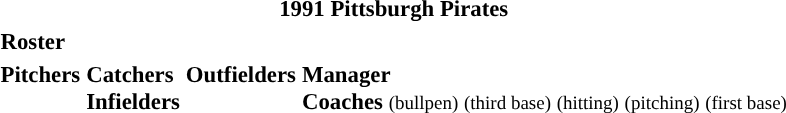<table class="toccolours" style="font-size: 95%;">
<tr>
<th colspan="10">1991 Pittsburgh Pirates</th>
</tr>
<tr>
<td colspan="10"><strong>Roster</strong></td>
</tr>
<tr>
<td valign="top"><strong>Pitchers</strong><br>















</td>
<td valign="top"><strong>Catchers</strong><br>



<strong>Infielders</strong>






 
 

 
 
</td>
<td valign="top"><strong>Outfielders</strong><br>



 

 

 
</td>
<td valign="top"><strong>Manager</strong><br>
<strong>Coaches</strong>
 <small>(bullpen)</small>
 <small>(third base)</small>
 <small>(hitting)</small>
 <small>(pitching)</small>
 <small>(first base)</small></td>
</tr>
</table>
